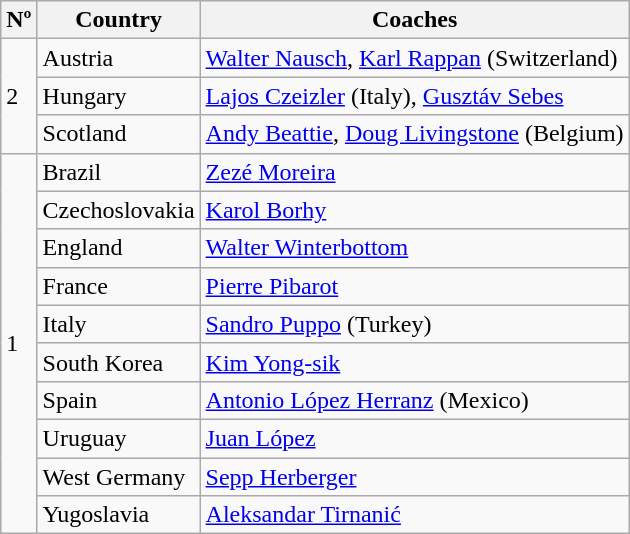<table class="wikitable">
<tr>
<th>Nº</th>
<th>Country</th>
<th>Coaches</th>
</tr>
<tr>
<td rowspan="3">2</td>
<td> Austria</td>
<td><a href='#'>Walter Nausch</a>, <a href='#'>Karl Rappan</a> (Switzerland)</td>
</tr>
<tr>
<td> Hungary</td>
<td><a href='#'>Lajos Czeizler</a> (Italy), <a href='#'>Gusztáv Sebes</a></td>
</tr>
<tr>
<td> Scotland</td>
<td><a href='#'>Andy Beattie</a>, <a href='#'>Doug Livingstone</a> (Belgium)</td>
</tr>
<tr>
<td rowspan="10">1</td>
<td> Brazil</td>
<td><a href='#'>Zezé Moreira</a></td>
</tr>
<tr>
<td> Czechoslovakia</td>
<td><a href='#'>Karol Borhy</a></td>
</tr>
<tr>
<td> England</td>
<td><a href='#'>Walter Winterbottom</a></td>
</tr>
<tr>
<td> France</td>
<td><a href='#'>Pierre Pibarot</a></td>
</tr>
<tr>
<td> Italy</td>
<td><a href='#'>Sandro Puppo</a> (Turkey)</td>
</tr>
<tr>
<td> South Korea</td>
<td><a href='#'>Kim Yong-sik</a></td>
</tr>
<tr>
<td> Spain</td>
<td><a href='#'>Antonio López Herranz</a> (Mexico)</td>
</tr>
<tr>
<td> Uruguay</td>
<td><a href='#'>Juan López</a></td>
</tr>
<tr>
<td> West Germany</td>
<td><a href='#'>Sepp Herberger</a></td>
</tr>
<tr>
<td> Yugoslavia</td>
<td><a href='#'>Aleksandar Tirnanić</a></td>
</tr>
</table>
